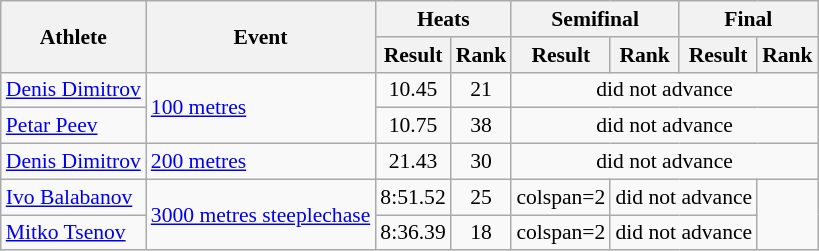<table class="wikitable" border="1" style="font-size:90%">
<tr>
<th rowspan="2">Athlete</th>
<th rowspan="2">Event</th>
<th colspan="2">Heats</th>
<th colspan="2">Semifinal</th>
<th colspan="2">Final</th>
</tr>
<tr>
<th>Result</th>
<th>Rank</th>
<th>Result</th>
<th>Rank</th>
<th>Result</th>
<th>Rank</th>
</tr>
<tr align=center>
<td align=left><a href='#'>Denis Dimitrov</a></td>
<td align=left rowspan=2><a href='#'>100 metres</a></td>
<td>10.45</td>
<td>21</td>
<td align=center colspan=4>did not advance</td>
</tr>
<tr align=center>
<td align=left><a href='#'>Petar Peev</a></td>
<td>10.75</td>
<td>38</td>
<td align=center colspan=4>did not advance</td>
</tr>
<tr align=center>
<td align=left><a href='#'>Denis Dimitrov</a></td>
<td align=left><a href='#'>200 metres</a></td>
<td>21.43</td>
<td>30</td>
<td align=center colspan=4>did not advance</td>
</tr>
<tr align=center>
<td align=left><a href='#'>Ivo Balabanov</a></td>
<td align=left rowspan=2><a href='#'>3000 metres steeplechase</a></td>
<td>8:51.52 </td>
<td>25</td>
<td>colspan=2</td>
<td align=center colspan=2>did not advance</td>
</tr>
<tr align=center>
<td align=left><a href='#'>Mitko Tsenov</a></td>
<td>8:36.39</td>
<td>18</td>
<td>colspan=2</td>
<td align=center colspan=2>did not advance</td>
</tr>
</table>
